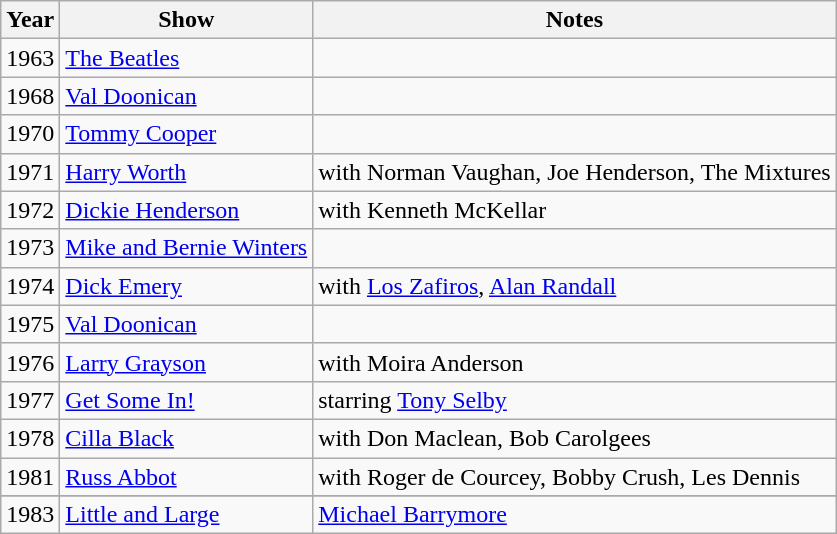<table class="wikitable">
<tr>
<th>Year</th>
<th>Show</th>
<th>Notes</th>
</tr>
<tr>
<td>1963</td>
<td><a href='#'>The Beatles</a></td>
<td></td>
</tr>
<tr>
<td>1968</td>
<td><a href='#'>Val Doonican</a></td>
<td></td>
</tr>
<tr>
<td>1970</td>
<td><a href='#'>Tommy Cooper</a></td>
<td></td>
</tr>
<tr>
<td>1971</td>
<td><a href='#'>Harry Worth</a></td>
<td>with Norman Vaughan, Joe Henderson, The Mixtures</td>
</tr>
<tr>
<td>1972</td>
<td><a href='#'>Dickie Henderson</a></td>
<td>with Kenneth McKellar</td>
</tr>
<tr>
<td>1973</td>
<td><a href='#'>Mike and Bernie Winters</a></td>
<td></td>
</tr>
<tr>
<td>1974</td>
<td><a href='#'>Dick Emery</a></td>
<td>with <a href='#'>Los Zafiros</a>, <a href='#'>Alan Randall</a></td>
</tr>
<tr>
<td>1975</td>
<td><a href='#'>Val Doonican</a></td>
<td></td>
</tr>
<tr>
<td>1976</td>
<td><a href='#'>Larry Grayson</a></td>
<td>with Moira Anderson</td>
</tr>
<tr>
<td>1977</td>
<td><a href='#'>Get Some In!</a></td>
<td>starring <a href='#'>Tony Selby</a></td>
</tr>
<tr>
<td>1978</td>
<td><a href='#'>Cilla Black</a></td>
<td>with Don Maclean, Bob Carolgees</td>
</tr>
<tr>
<td>1981</td>
<td><a href='#'>Russ Abbot</a></td>
<td>with Roger de Courcey, Bobby Crush, Les Dennis</td>
</tr>
<tr>
</tr>
<tr>
<td>1983</td>
<td><a href='#'>Little and Large</a></td>
<td><a href='#'>Michael Barrymore</a></td>
</tr>
</table>
